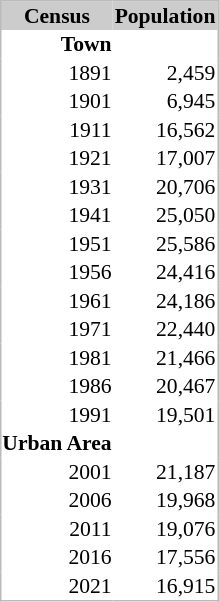<table cellpadding="1" style="float:right; margin:0 1em 1em 0; border:1px #bbb solid; border-collapse:collapse; font-size:90%;">
<tr bgcolor="#CCCCCC" style="text-align:center;">
<th>Census</th>
<th>Population</th>
</tr>
<tr style="text-align:right;">
<th>Town</th>
<th></th>
</tr>
<tr style="text-align:right;">
<td>1891</td>
<td>2,459</td>
</tr>
<tr style="text-align:right;">
<td>1901</td>
<td>6,945</td>
</tr>
<tr style="text-align:right;">
<td>1911</td>
<td>16,562</td>
</tr>
<tr style="text-align:right;">
<td>1921</td>
<td>17,007</td>
</tr>
<tr style="text-align:right;">
<td>1931</td>
<td>20,706</td>
</tr>
<tr style="text-align:right;">
<td>1941</td>
<td>25,050</td>
</tr>
<tr style="text-align:right;">
<td>1951</td>
<td>25,586</td>
</tr>
<tr style="text-align:right;">
<td>1956</td>
<td>24,416</td>
</tr>
<tr style="text-align:right;">
<td>1961</td>
<td>24,186</td>
</tr>
<tr style="text-align:right;">
<td>1971</td>
<td>22,440</td>
</tr>
<tr style="text-align:right;">
<td>1981</td>
<td>21,466</td>
</tr>
<tr style="text-align:right;">
<td>1986</td>
<td>20,467</td>
</tr>
<tr style="text-align:right;">
<td>1991</td>
<td>19,501</td>
</tr>
<tr style="text-align:right;">
<th>Urban Area</th>
<th></th>
</tr>
<tr style="text-align:right;">
<td>2001</td>
<td>21,187</td>
</tr>
<tr style="text-align:right;">
<td>2006</td>
<td>19,968</td>
</tr>
<tr style="text-align:right;">
<td>2011</td>
<td>19,076</td>
</tr>
<tr style="text-align:right;">
<td>2016</td>
<td>17,556</td>
</tr>
<tr style="text-align:right;">
<td>2021</td>
<td>16,915</td>
</tr>
</table>
